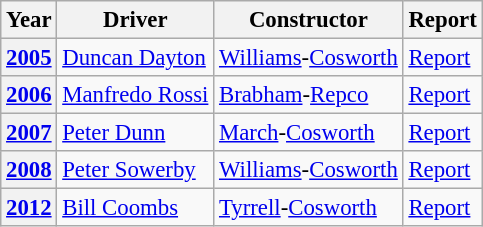<table class="wikitable" style="font-size: 95%;">
<tr>
<th>Year</th>
<th>Driver</th>
<th>Constructor</th>
<th>Report</th>
</tr>
<tr>
<th><a href='#'>2005</a></th>
<td><a href='#'>Duncan Dayton</a></td>
<td><a href='#'>Williams</a>-<a href='#'>Cosworth</a></td>
<td><a href='#'>Report</a></td>
</tr>
<tr>
<th><a href='#'>2006</a></th>
<td><a href='#'>Manfredo Rossi</a></td>
<td><a href='#'>Brabham</a>-<a href='#'>Repco</a></td>
<td><a href='#'>Report</a></td>
</tr>
<tr>
<th><a href='#'>2007</a></th>
<td><a href='#'>Peter Dunn</a></td>
<td><a href='#'>March</a>-<a href='#'>Cosworth</a></td>
<td><a href='#'>Report</a></td>
</tr>
<tr>
<th><a href='#'>2008</a></th>
<td><a href='#'>Peter Sowerby</a></td>
<td><a href='#'>Williams</a>-<a href='#'>Cosworth</a></td>
<td><a href='#'>Report</a></td>
</tr>
<tr>
<th><a href='#'>2012</a></th>
<td><a href='#'>Bill Coombs</a></td>
<td><a href='#'>Tyrrell</a>-<a href='#'>Cosworth</a></td>
<td><a href='#'>Report</a></td>
</tr>
</table>
